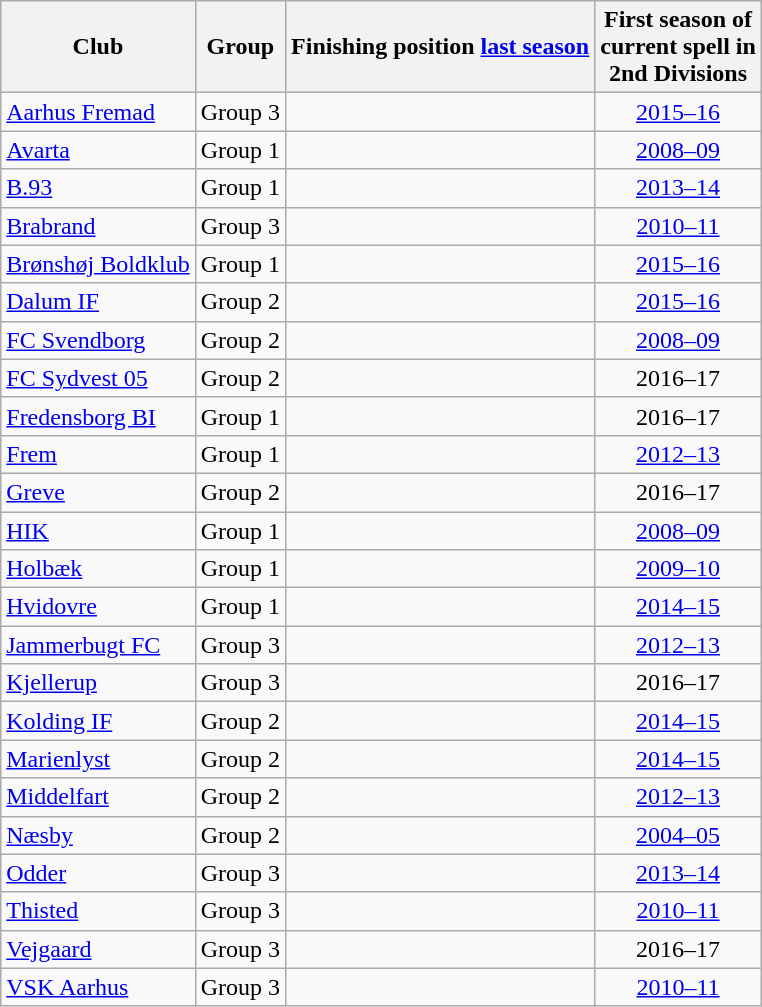<table class="wikitable sortable" style="text-align:center;">
<tr>
<th>Club</th>
<th>Group</th>
<th>Finishing position <a href='#'>last season</a></th>
<th>First season of<br>current spell in<br>2nd Divisions</th>
</tr>
<tr>
<td style="text-align:left;"><a href='#'>Aarhus Fremad</a></td>
<td>Group 3</td>
<td></td>
<td><a href='#'>2015–16</a></td>
</tr>
<tr>
<td style="text-align:left;"><a href='#'>Avarta</a></td>
<td>Group 1</td>
<td></td>
<td><a href='#'>2008–09</a></td>
</tr>
<tr>
<td style="text-align:left;"><a href='#'>B.93</a></td>
<td>Group 1</td>
<td></td>
<td><a href='#'>2013–14</a></td>
</tr>
<tr>
<td style="text-align:left;"><a href='#'>Brabrand</a></td>
<td>Group 3</td>
<td></td>
<td><a href='#'>2010–11</a></td>
</tr>
<tr>
<td style="text-align:left;"><a href='#'>Brønshøj Boldklub</a></td>
<td>Group 1</td>
<td></td>
<td><a href='#'>2015–16</a></td>
</tr>
<tr>
<td style="text-align:left;"><a href='#'>Dalum IF</a></td>
<td>Group 2</td>
<td></td>
<td><a href='#'>2015–16</a></td>
</tr>
<tr>
<td style="text-align:left;"><a href='#'>FC Svendborg</a></td>
<td>Group 2</td>
<td></td>
<td><a href='#'>2008–09</a></td>
</tr>
<tr>
<td style="text-align:left;"><a href='#'>FC Sydvest 05</a></td>
<td>Group 2</td>
<td></td>
<td>2016–17</td>
</tr>
<tr>
<td style="text-align:left;"><a href='#'>Fredensborg BI</a></td>
<td>Group 1</td>
<td></td>
<td>2016–17</td>
</tr>
<tr>
<td style="text-align:left;"><a href='#'>Frem</a></td>
<td>Group 1</td>
<td></td>
<td><a href='#'>2012–13</a></td>
</tr>
<tr>
<td style="text-align:left;"><a href='#'>Greve</a></td>
<td>Group 2</td>
<td></td>
<td>2016–17</td>
</tr>
<tr>
<td style="text-align:left;"><a href='#'>HIK</a></td>
<td>Group 1</td>
<td></td>
<td><a href='#'>2008–09</a></td>
</tr>
<tr>
<td style="text-align:left;"><a href='#'>Holbæk</a></td>
<td>Group 1</td>
<td></td>
<td><a href='#'>2009–10</a></td>
</tr>
<tr>
<td style="text-align:left;"><a href='#'>Hvidovre</a></td>
<td>Group 1</td>
<td></td>
<td><a href='#'>2014–15</a></td>
</tr>
<tr>
<td style="text-align:left;"><a href='#'>Jammerbugt FC</a></td>
<td>Group 3</td>
<td></td>
<td><a href='#'>2012–13</a></td>
</tr>
<tr>
<td style="text-align:left;"><a href='#'>Kjellerup</a></td>
<td>Group 3</td>
<td></td>
<td>2016–17</td>
</tr>
<tr>
<td style="text-align:left;"><a href='#'>Kolding IF</a></td>
<td>Group 2</td>
<td></td>
<td><a href='#'>2014–15</a></td>
</tr>
<tr>
<td style="text-align:left;"><a href='#'>Marienlyst</a></td>
<td>Group 2</td>
<td></td>
<td><a href='#'>2014–15</a></td>
</tr>
<tr>
<td style="text-align:left;"><a href='#'>Middelfart</a></td>
<td>Group 2</td>
<td></td>
<td><a href='#'>2012–13</a></td>
</tr>
<tr>
<td style="text-align:left;"><a href='#'>Næsby</a></td>
<td>Group 2</td>
<td></td>
<td><a href='#'>2004–05</a></td>
</tr>
<tr>
<td style="text-align:left;"><a href='#'>Odder</a></td>
<td>Group 3</td>
<td></td>
<td><a href='#'>2013–14</a></td>
</tr>
<tr>
<td style="text-align:left;"><a href='#'>Thisted</a></td>
<td>Group 3</td>
<td></td>
<td><a href='#'>2010–11</a></td>
</tr>
<tr>
<td style="text-align:left;"><a href='#'>Vejgaard</a></td>
<td>Group 3</td>
<td></td>
<td>2016–17</td>
</tr>
<tr>
<td style="text-align:left;"><a href='#'>VSK Aarhus</a></td>
<td>Group 3</td>
<td></td>
<td><a href='#'>2010–11</a></td>
</tr>
</table>
